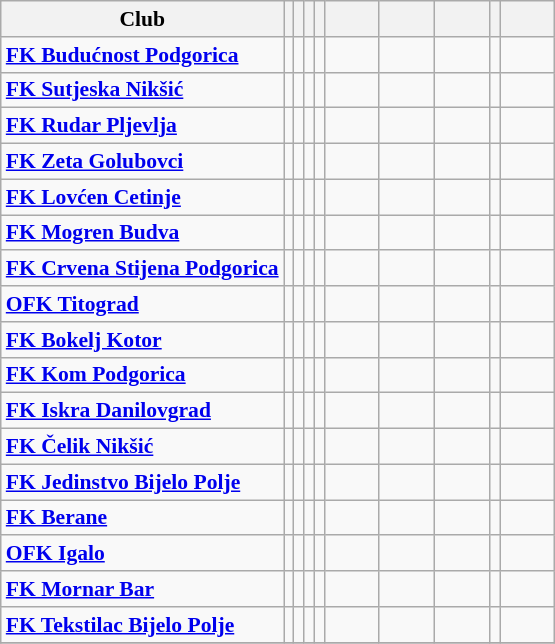<table class="wikitable sortable" style="font-size:90%">
<tr>
<th>Club</th>
<th></th>
<th></th>
<th></th>
<th></th>
<th width=30></th>
<th width=30></th>
<th width=30></th>
<th></th>
<th width=30></th>
</tr>
<tr>
<td><strong><a href='#'>FK Budućnost Podgorica</a></strong></td>
<td></td>
<td></td>
<td></td>
<td></td>
<td></td>
<td></td>
<td></td>
<td></td>
<td></td>
</tr>
<tr>
<td><strong><a href='#'>FK Sutjeska Nikšić</a></strong></td>
<td></td>
<td></td>
<td></td>
<td></td>
<td></td>
<td></td>
<td></td>
<td></td>
<td></td>
</tr>
<tr>
<td><strong><a href='#'>FK Rudar Pljevlja</a></strong></td>
<td></td>
<td></td>
<td></td>
<td></td>
<td></td>
<td></td>
<td></td>
<td></td>
<td></td>
</tr>
<tr>
<td><strong><a href='#'>FK Zeta Golubovci</a></strong></td>
<td></td>
<td></td>
<td></td>
<td></td>
<td></td>
<td></td>
<td></td>
<td></td>
<td></td>
</tr>
<tr>
<td><strong><a href='#'>FK Lovćen Cetinje</a></strong></td>
<td></td>
<td></td>
<td></td>
<td></td>
<td></td>
<td></td>
<td></td>
<td></td>
<td></td>
</tr>
<tr>
<td><strong><a href='#'>FK Mogren Budva</a></strong></td>
<td></td>
<td></td>
<td></td>
<td></td>
<td></td>
<td></td>
<td></td>
<td></td>
<td></td>
</tr>
<tr>
<td><strong><a href='#'>FK Crvena Stijena Podgorica</a></strong></td>
<td></td>
<td></td>
<td></td>
<td></td>
<td></td>
<td></td>
<td></td>
<td></td>
<td></td>
</tr>
<tr>
<td><strong><a href='#'>OFK Titograd</a></strong></td>
<td></td>
<td></td>
<td></td>
<td></td>
<td></td>
<td></td>
<td></td>
<td></td>
<td></td>
</tr>
<tr>
<td><strong><a href='#'>FK Bokelj Kotor</a></strong></td>
<td></td>
<td></td>
<td></td>
<td></td>
<td></td>
<td></td>
<td></td>
<td></td>
<td></td>
</tr>
<tr>
<td><strong><a href='#'>FK Kom Podgorica</a></strong></td>
<td></td>
<td></td>
<td></td>
<td></td>
<td></td>
<td></td>
<td></td>
<td></td>
<td></td>
</tr>
<tr>
<td><strong><a href='#'>FK Iskra Danilovgrad</a></strong></td>
<td></td>
<td></td>
<td></td>
<td></td>
<td></td>
<td></td>
<td></td>
<td></td>
<td></td>
</tr>
<tr>
<td><strong><a href='#'>FK Čelik Nikšić</a></strong></td>
<td></td>
<td></td>
<td></td>
<td></td>
<td></td>
<td></td>
<td></td>
<td></td>
<td></td>
</tr>
<tr>
<td><strong><a href='#'>FK Jedinstvo Bijelo Polje</a></strong></td>
<td></td>
<td></td>
<td></td>
<td></td>
<td></td>
<td></td>
<td></td>
<td></td>
<td></td>
</tr>
<tr>
<td><strong><a href='#'>FK Berane</a></strong></td>
<td></td>
<td></td>
<td></td>
<td></td>
<td></td>
<td></td>
<td></td>
<td></td>
<td></td>
</tr>
<tr>
<td><strong><a href='#'>OFK Igalo</a></strong></td>
<td></td>
<td></td>
<td></td>
<td></td>
<td></td>
<td></td>
<td></td>
<td></td>
<td></td>
</tr>
<tr>
<td><strong><a href='#'>FK Mornar Bar</a></strong></td>
<td></td>
<td></td>
<td></td>
<td></td>
<td></td>
<td></td>
<td></td>
<td></td>
<td></td>
</tr>
<tr>
<td><strong><a href='#'>FK Tekstilac Bijelo Polje</a></strong></td>
<td></td>
<td></td>
<td></td>
<td></td>
<td></td>
<td></td>
<td></td>
<td></td>
<td></td>
</tr>
<tr>
</tr>
</table>
